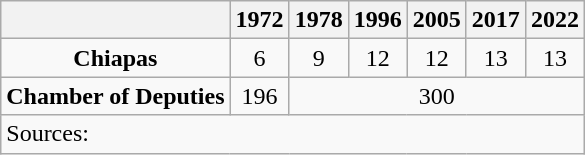<table class="wikitable mw-collapsible" style="text-align: center">
<tr>
<th></th>
<th>1972</th>
<th>1978</th>
<th>1996</th>
<th>2005</th>
<th>2017</th>
<th>2022</th>
</tr>
<tr>
<td><strong>Chiapas</strong></td>
<td>6</td>
<td>9</td>
<td>12</td>
<td>12</td>
<td>13</td>
<td>13</td>
</tr>
<tr>
<td><strong>Chamber of Deputies</strong></td>
<td>196</td>
<td colspan=5>300</td>
</tr>
<tr>
<td colspan=7 style="text-align: left">Sources: </td>
</tr>
</table>
